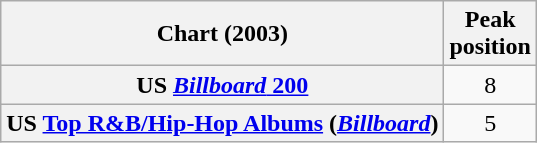<table class="wikitable sortable plainrowheaders" style="text-align:center">
<tr>
<th scope="col">Chart (2003)</th>
<th scope="col">Peak<br>position</th>
</tr>
<tr>
<th scope="row">US <a href='#'><em>Billboard</em> 200</a></th>
<td>8</td>
</tr>
<tr>
<th scope="row">US <a href='#'>Top R&B/Hip-Hop Albums</a> (<em><a href='#'>Billboard</a></em>)</th>
<td>5</td>
</tr>
</table>
